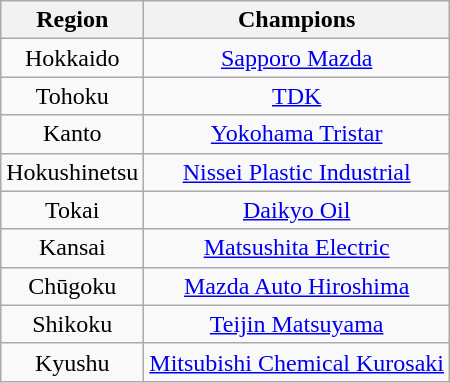<table class="wikitable" style="text-align:center;">
<tr>
<th>Region</th>
<th>Champions</th>
</tr>
<tr>
<td>Hokkaido</td>
<td><a href='#'>Sapporo Mazda</a></td>
</tr>
<tr>
<td>Tohoku</td>
<td><a href='#'>TDK</a></td>
</tr>
<tr>
<td>Kanto</td>
<td><a href='#'>Yokohama Tristar</a></td>
</tr>
<tr>
<td>Hokushinetsu</td>
<td><a href='#'>Nissei Plastic Industrial</a></td>
</tr>
<tr>
<td>Tokai</td>
<td><a href='#'>Daikyo Oil</a></td>
</tr>
<tr>
<td>Kansai</td>
<td><a href='#'>Matsushita Electric</a></td>
</tr>
<tr>
<td>Chūgoku</td>
<td><a href='#'>Mazda Auto Hiroshima</a></td>
</tr>
<tr>
<td>Shikoku</td>
<td><a href='#'>Teijin Matsuyama</a></td>
</tr>
<tr>
<td>Kyushu</td>
<td><a href='#'>Mitsubishi Chemical Kurosaki</a></td>
</tr>
</table>
